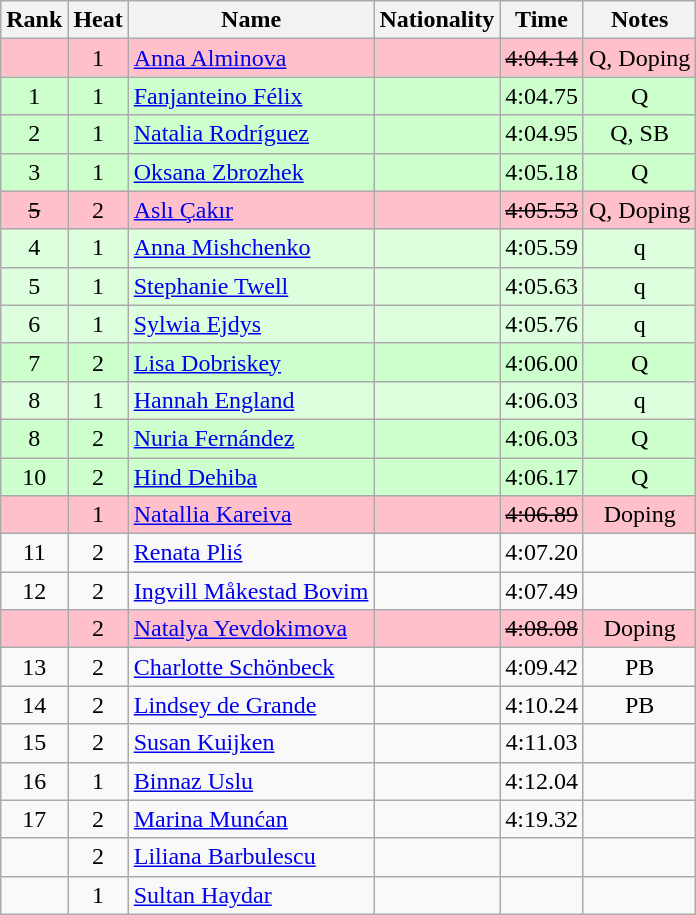<table class="wikitable sortable" style="text-align:center">
<tr>
<th>Rank</th>
<th>Heat</th>
<th>Name</th>
<th>Nationality</th>
<th>Time</th>
<th>Notes</th>
</tr>
<tr bgcolor=pink>
<td></td>
<td>1</td>
<td align="left"><a href='#'>Anna Alminova</a></td>
<td align=left></td>
<td><s>4:04.14 </s></td>
<td>Q, Doping</td>
</tr>
<tr bgcolor=ccffcc>
<td>1</td>
<td>1</td>
<td align="left"><a href='#'>Fanjanteino Félix</a></td>
<td align=left></td>
<td>4:04.75</td>
<td>Q</td>
</tr>
<tr bgcolor=ccffcc>
<td>2</td>
<td>1</td>
<td align="left"><a href='#'>Natalia Rodríguez</a></td>
<td align=left></td>
<td>4:04.95</td>
<td>Q, SB</td>
</tr>
<tr bgcolor=ccffcc>
<td>3</td>
<td>1</td>
<td align="left"><a href='#'>Oksana Zbrozhek</a></td>
<td align=left></td>
<td>4:05.18</td>
<td>Q</td>
</tr>
<tr bgcolor=pink>
<td><s>5 </s></td>
<td>2</td>
<td align="left"><a href='#'>Aslı Çakır</a></td>
<td align=left></td>
<td><s>4:05.53 </s></td>
<td>Q, Doping</td>
</tr>
<tr bgcolor=ddffdd>
<td>4</td>
<td>1</td>
<td align="left"><a href='#'>Anna Mishchenko</a></td>
<td align=left></td>
<td>4:05.59</td>
<td>q</td>
</tr>
<tr bgcolor=ddffdd>
<td>5</td>
<td>1</td>
<td align="left"><a href='#'>Stephanie Twell</a></td>
<td align=left></td>
<td>4:05.63</td>
<td>q</td>
</tr>
<tr bgcolor=ddffdd>
<td>6</td>
<td>1</td>
<td align="left"><a href='#'>Sylwia Ejdys</a></td>
<td align=left></td>
<td>4:05.76</td>
<td>q</td>
</tr>
<tr bgcolor=ccffcc>
<td>7</td>
<td>2</td>
<td align="left"><a href='#'>Lisa Dobriskey</a></td>
<td align=left></td>
<td>4:06.00</td>
<td>Q</td>
</tr>
<tr bgcolor=ddffdd>
<td>8</td>
<td>1</td>
<td align="left"><a href='#'>Hannah England</a></td>
<td align=left></td>
<td>4:06.03</td>
<td>q</td>
</tr>
<tr bgcolor=ccffcc>
<td>8</td>
<td>2</td>
<td align="left"><a href='#'>Nuria Fernández</a></td>
<td align=left></td>
<td>4:06.03</td>
<td>Q</td>
</tr>
<tr bgcolor=ccffcc>
<td>10</td>
<td>2</td>
<td align="left"><a href='#'>Hind Dehiba</a></td>
<td align=left></td>
<td>4:06.17</td>
<td>Q</td>
</tr>
<tr bgcolor=pink>
<td></td>
<td>1</td>
<td align="left"><a href='#'>Natallia Kareiva</a></td>
<td align=left></td>
<td><s>4:06.89 </s></td>
<td>Doping</td>
</tr>
<tr>
<td>11</td>
<td>2</td>
<td align="left"><a href='#'>Renata Pliś</a></td>
<td align=left></td>
<td>4:07.20</td>
<td></td>
</tr>
<tr>
<td>12</td>
<td>2</td>
<td align="left"><a href='#'>Ingvill Måkestad Bovim</a></td>
<td align=left></td>
<td>4:07.49</td>
<td></td>
</tr>
<tr bgcolor=pink>
<td></td>
<td>2</td>
<td align="left"><a href='#'>Natalya Yevdokimova</a></td>
<td align=left></td>
<td><s>4:08.08 </s></td>
<td>Doping</td>
</tr>
<tr>
<td>13</td>
<td>2</td>
<td align="left"><a href='#'>Charlotte Schönbeck</a></td>
<td align=left></td>
<td>4:09.42</td>
<td>PB</td>
</tr>
<tr>
<td>14</td>
<td>2</td>
<td align="left"><a href='#'>Lindsey de Grande</a></td>
<td align=left></td>
<td>4:10.24</td>
<td>PB</td>
</tr>
<tr>
<td>15</td>
<td>2</td>
<td align="left"><a href='#'>Susan Kuijken</a></td>
<td align=left></td>
<td>4:11.03</td>
<td></td>
</tr>
<tr>
<td>16</td>
<td>1</td>
<td align="left"><a href='#'>Binnaz Uslu</a></td>
<td align=left></td>
<td>4:12.04</td>
<td></td>
</tr>
<tr>
<td>17</td>
<td>2</td>
<td align="left"><a href='#'>Marina Munćan</a></td>
<td align=left></td>
<td>4:19.32</td>
<td></td>
</tr>
<tr>
<td></td>
<td>2</td>
<td align="left"><a href='#'>Liliana Barbulescu</a></td>
<td align=left></td>
<td></td>
<td></td>
</tr>
<tr>
<td></td>
<td>1</td>
<td align="left"><a href='#'>Sultan Haydar</a></td>
<td align=left></td>
<td></td>
<td></td>
</tr>
</table>
